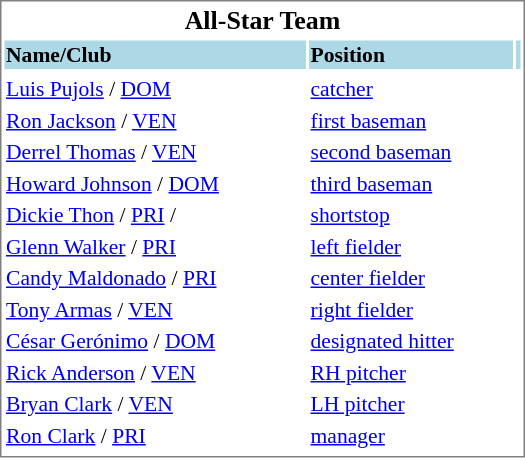<table cellpadding="1" width="350px" style="font-size: 90%; border: 1px solid gray;">
<tr align="center" style="font-size: larger;">
<td colspan=6><strong>All-Star Team</strong></td>
</tr>
<tr style="background:lightblue;">
<td><strong>Name/Club</strong></td>
<td><strong>Position</strong></td>
<td></td>
</tr>
<tr align="center" style="vertical-align: middle;" style="background:lightblue;">
</tr>
<tr>
<td><a href='#'>Luis Pujols</a> / <a href='#'>DOM</a></td>
<td><a href='#'>catcher</a></td>
</tr>
<tr>
<td><a href='#'>Ron Jackson</a> / <a href='#'>VEN</a></td>
<td><a href='#'>first baseman</a></td>
</tr>
<tr>
<td><a href='#'>Derrel Thomas</a> / <a href='#'>VEN</a></td>
<td><a href='#'>second baseman</a></td>
</tr>
<tr>
<td><a href='#'>Howard Johnson</a> / <a href='#'>DOM</a></td>
<td><a href='#'>third baseman</a></td>
</tr>
<tr>
<td><a href='#'>Dickie Thon</a> / <a href='#'>PRI</a> /</td>
<td><a href='#'>shortstop</a></td>
</tr>
<tr>
<td><a href='#'>Glenn Walker</a> / <a href='#'>PRI</a></td>
<td><a href='#'>left fielder</a></td>
</tr>
<tr>
<td><a href='#'>Candy Maldonado</a> / <a href='#'>PRI</a></td>
<td><a href='#'>center fielder</a></td>
</tr>
<tr>
<td><a href='#'>Tony Armas</a> / <a href='#'>VEN</a></td>
<td><a href='#'>right fielder</a></td>
</tr>
<tr>
<td><a href='#'>César Gerónimo</a> / <a href='#'>DOM</a></td>
<td><a href='#'>designated hitter</a></td>
</tr>
<tr>
<td><a href='#'>Rick Anderson</a> / <a href='#'>VEN</a></td>
<td><a href='#'>RH pitcher</a></td>
</tr>
<tr>
<td><a href='#'>Bryan Clark</a> / <a href='#'>VEN</a></td>
<td><a href='#'>LH pitcher</a></td>
</tr>
<tr>
<td><a href='#'>Ron Clark</a> / <a href='#'>PRI</a></td>
<td><a href='#'>manager</a></td>
</tr>
<tr>
</tr>
</table>
